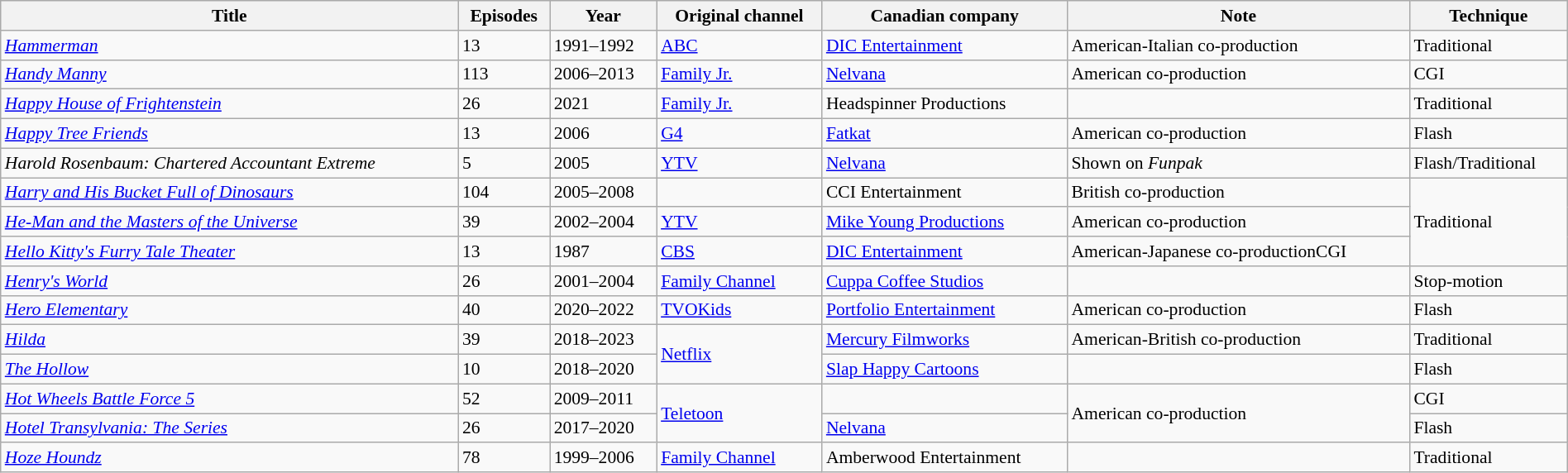<table class="wikitable sortable" style="text-align: left; font-size:90%; width:100%;">
<tr>
<th>Title</th>
<th>Episodes</th>
<th>Year</th>
<th>Original channel</th>
<th>Canadian company</th>
<th>Note</th>
<th>Technique</th>
</tr>
<tr>
<td><em><a href='#'>Hammerman</a></em></td>
<td>13</td>
<td>1991–1992</td>
<td><a href='#'>ABC</a></td>
<td><a href='#'>DIC Entertainment</a></td>
<td>American-Italian co-production</td>
<td>Traditional</td>
</tr>
<tr>
<td><em><a href='#'>Handy Manny</a></em></td>
<td>113</td>
<td>2006–2013</td>
<td><a href='#'>Family Jr.</a></td>
<td><a href='#'>Nelvana</a></td>
<td>American co-production</td>
<td>CGI</td>
</tr>
<tr>
<td><em><a href='#'>Happy House of Frightenstein</a></em></td>
<td>26</td>
<td>2021</td>
<td><a href='#'>Family Jr.</a></td>
<td>Headspinner Productions</td>
<td></td>
<td>Traditional</td>
</tr>
<tr>
<td><em><a href='#'>Happy Tree Friends</a></em></td>
<td>13</td>
<td>2006</td>
<td><a href='#'>G4</a></td>
<td><a href='#'>Fatkat</a></td>
<td>American co-production</td>
<td>Flash</td>
</tr>
<tr>
<td><em>Harold Rosenbaum: Chartered Accountant Extreme</em></td>
<td>5</td>
<td>2005</td>
<td><a href='#'>YTV</a></td>
<td><a href='#'>Nelvana</a></td>
<td>Shown on <em>Funpak</em></td>
<td>Flash/Traditional</td>
</tr>
<tr>
<td><em><a href='#'>Harry and His Bucket Full of Dinosaurs</a></em></td>
<td>104</td>
<td>2005–2008</td>
<td></td>
<td>CCI Entertainment</td>
<td>British co-production</td>
<td rowspan="3">Traditional</td>
</tr>
<tr>
<td><em><a href='#'>He-Man and the Masters of the Universe</a></em></td>
<td>39</td>
<td>2002–2004</td>
<td><a href='#'>YTV</a></td>
<td><a href='#'>Mike Young Productions</a></td>
<td>American co-production</td>
</tr>
<tr>
<td><em><a href='#'>Hello Kitty's Furry Tale Theater</a></em></td>
<td>13</td>
<td>1987</td>
<td><a href='#'>CBS</a></td>
<td><a href='#'>DIC Entertainment</a></td>
<td>American-Japanese co-productionCGI</td>
</tr>
<tr>
<td><em><a href='#'>Henry's World</a></em></td>
<td>26</td>
<td>2001–2004</td>
<td><a href='#'>Family Channel</a></td>
<td><a href='#'>Cuppa Coffee Studios</a></td>
<td></td>
<td>Stop-motion</td>
</tr>
<tr>
<td><em><a href='#'>Hero Elementary</a></em></td>
<td>40</td>
<td>2020–2022</td>
<td><a href='#'>TVOKids</a></td>
<td><a href='#'>Portfolio Entertainment</a></td>
<td>American co-production</td>
<td>Flash</td>
</tr>
<tr>
<td><em><a href='#'>Hilda</a></em></td>
<td>39</td>
<td>2018–2023</td>
<td rowspan="2"><a href='#'>Netflix</a></td>
<td><a href='#'>Mercury Filmworks</a></td>
<td>American-British co-production</td>
<td>Traditional</td>
</tr>
<tr>
<td><em><a href='#'>The Hollow</a></em></td>
<td>10</td>
<td>2018–2020</td>
<td><a href='#'>Slap Happy Cartoons</a></td>
<td></td>
<td>Flash</td>
</tr>
<tr>
<td><em><a href='#'>Hot Wheels Battle Force 5</a></em></td>
<td>52</td>
<td>2009–2011</td>
<td rowspan="2"><a href='#'>Teletoon</a></td>
<td></td>
<td rowspan="2">American co-production</td>
<td>CGI</td>
</tr>
<tr>
<td><em><a href='#'>Hotel Transylvania: The Series</a></em></td>
<td>26</td>
<td>2017–2020</td>
<td><a href='#'>Nelvana</a></td>
<td>Flash</td>
</tr>
<tr>
<td><em><a href='#'>Hoze Houndz</a></em></td>
<td>78</td>
<td>1999–2006</td>
<td><a href='#'>Family Channel</a></td>
<td>Amberwood Entertainment</td>
<td></td>
<td>Traditional</td>
</tr>
</table>
